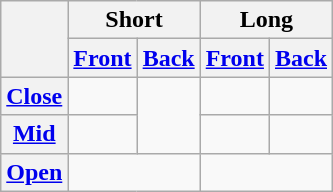<table class="wikitable" border="1" style="text-align: center;">
<tr>
<th rowspan="2"></th>
<th colspan="2">Short</th>
<th colspan="2">Long</th>
</tr>
<tr>
<th><a href='#'>Front</a></th>
<th><a href='#'>Back</a></th>
<th><a href='#'>Front</a></th>
<th><a href='#'>Back</a></th>
</tr>
<tr style="text-align: center;">
<th><a href='#'>Close</a></th>
<td></td>
<td rowspan="2"></td>
<td></td>
<td></td>
</tr>
<tr style="text-align: center;">
<th><a href='#'>Mid</a></th>
<td></td>
<td></td>
<td></td>
</tr>
<tr style="text-align: center;">
<th><a href='#'>Open</a></th>
<td colspan="2"></td>
<td colspan="2"></td>
</tr>
</table>
